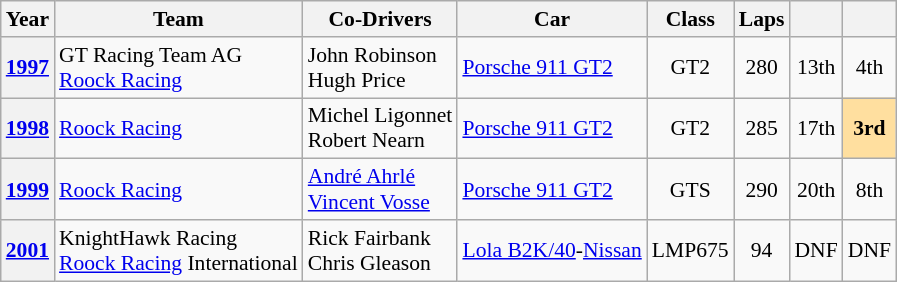<table class="wikitable" style="text-align:center; font-size:90%">
<tr>
<th>Year</th>
<th>Team</th>
<th>Co-Drivers</th>
<th>Car</th>
<th>Class</th>
<th>Laps</th>
<th></th>
<th></th>
</tr>
<tr>
<th><a href='#'>1997</a></th>
<td align="left"> GT Racing Team AG<br> <a href='#'>Roock Racing</a></td>
<td align="left"> John Robinson<br> Hugh Price</td>
<td align="left"><a href='#'>Porsche 911 GT2</a></td>
<td>GT2</td>
<td>280</td>
<td>13th</td>
<td>4th</td>
</tr>
<tr>
<th><a href='#'>1998</a></th>
<td align="left"> <a href='#'>Roock Racing</a></td>
<td align="left"> Michel Ligonnet<br> Robert Nearn</td>
<td align="left"><a href='#'>Porsche 911 GT2</a></td>
<td>GT2</td>
<td>285</td>
<td>17th</td>
<td style="background:#FFDF9F;"><strong>3rd</strong></td>
</tr>
<tr>
<th><a href='#'>1999</a></th>
<td align="left"> <a href='#'>Roock Racing</a></td>
<td align="left"> <a href='#'>André Ahrlé</a><br> <a href='#'>Vincent Vosse</a></td>
<td align="left"><a href='#'>Porsche 911 GT2</a></td>
<td>GTS</td>
<td>290</td>
<td>20th</td>
<td>8th</td>
</tr>
<tr>
<th><a href='#'>2001</a></th>
<td align="left"> KnightHawk Racing<br> <a href='#'>Roock Racing</a> International</td>
<td align="left"> Rick Fairbank<br> Chris Gleason</td>
<td align="left"><a href='#'>Lola B2K/40</a>-<a href='#'>Nissan</a></td>
<td>LMP675</td>
<td>94</td>
<td>DNF</td>
<td>DNF</td>
</tr>
</table>
